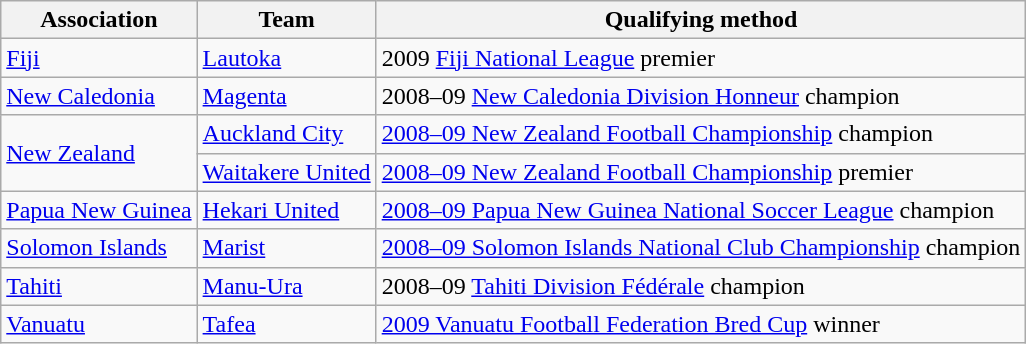<table class="wikitable">
<tr>
<th>Association</th>
<th>Team</th>
<th>Qualifying method</th>
</tr>
<tr>
<td> <a href='#'>Fiji</a></td>
<td><a href='#'>Lautoka</a></td>
<td>2009 <a href='#'>Fiji National League</a> premier</td>
</tr>
<tr>
<td> <a href='#'>New Caledonia</a></td>
<td><a href='#'>Magenta</a></td>
<td>2008–09 <a href='#'>New Caledonia Division Honneur</a> champion</td>
</tr>
<tr>
<td rowspan=2> <a href='#'>New Zealand</a></td>
<td><a href='#'>Auckland City</a></td>
<td><a href='#'>2008–09 New Zealand Football Championship</a> champion</td>
</tr>
<tr>
<td><a href='#'>Waitakere United</a></td>
<td><a href='#'>2008–09 New Zealand Football Championship</a> premier</td>
</tr>
<tr>
<td> <a href='#'>Papua New Guinea</a></td>
<td><a href='#'>Hekari United</a></td>
<td><a href='#'>2008–09 Papua New Guinea National Soccer League</a> champion</td>
</tr>
<tr>
<td> <a href='#'>Solomon Islands</a></td>
<td><a href='#'>Marist</a></td>
<td><a href='#'>2008–09 Solomon Islands National Club Championship</a> champion</td>
</tr>
<tr>
<td> <a href='#'>Tahiti</a></td>
<td><a href='#'>Manu-Ura</a></td>
<td>2008–09 <a href='#'>Tahiti Division Fédérale</a> champion</td>
</tr>
<tr>
<td> <a href='#'>Vanuatu</a></td>
<td><a href='#'>Tafea</a></td>
<td><a href='#'>2009 Vanuatu Football Federation Bred Cup</a> winner</td>
</tr>
</table>
